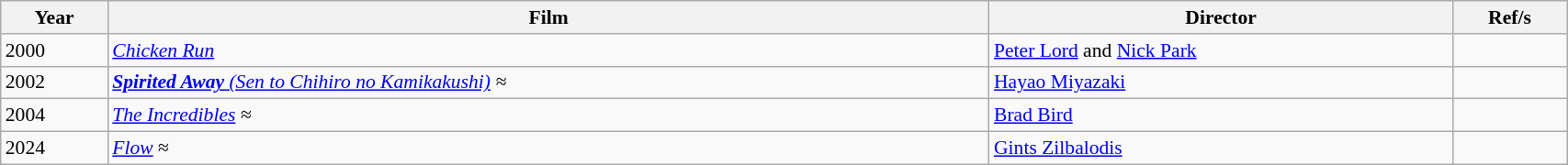<table class="wikitable sortable" style="width:90%; font-size:90%; white-space:nowrap;">
<tr>
<th>Year</th>
<th>Film</th>
<th>Director</th>
<th>Ref/s</th>
</tr>
<tr>
<td>2000</td>
<td><em><a href='#'>Chicken Run</a></em></td>
<td><a href='#'>Peter Lord</a> and <a href='#'>Nick Park</a></td>
<td></td>
</tr>
<tr>
<td>2002</td>
<td><em><a href='#'><strong>Spirited Away</strong> (Sen to Chihiro no Kamikakushi)</a> ≈</em></td>
<td><a href='#'>Hayao Miyazaki</a></td>
<td></td>
</tr>
<tr>
<td>2004</td>
<td><em><a href='#'>The Incredibles</a> ≈</em></td>
<td><a href='#'>Brad Bird</a></td>
<td></td>
</tr>
<tr>
<td>2024</td>
<td><em><a href='#'>Flow</a></em> ≈</td>
<td><a href='#'>Gints Zilbalodis</a></td>
<td></td>
</tr>
</table>
